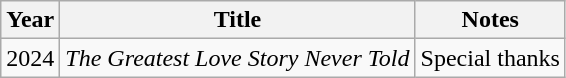<table class="wikitable">
<tr>
<th>Year</th>
<th>Title</th>
<th>Notes</th>
</tr>
<tr>
<td>2024</td>
<td><em>The Greatest Love Story Never Told</em></td>
<td>Special thanks</td>
</tr>
</table>
